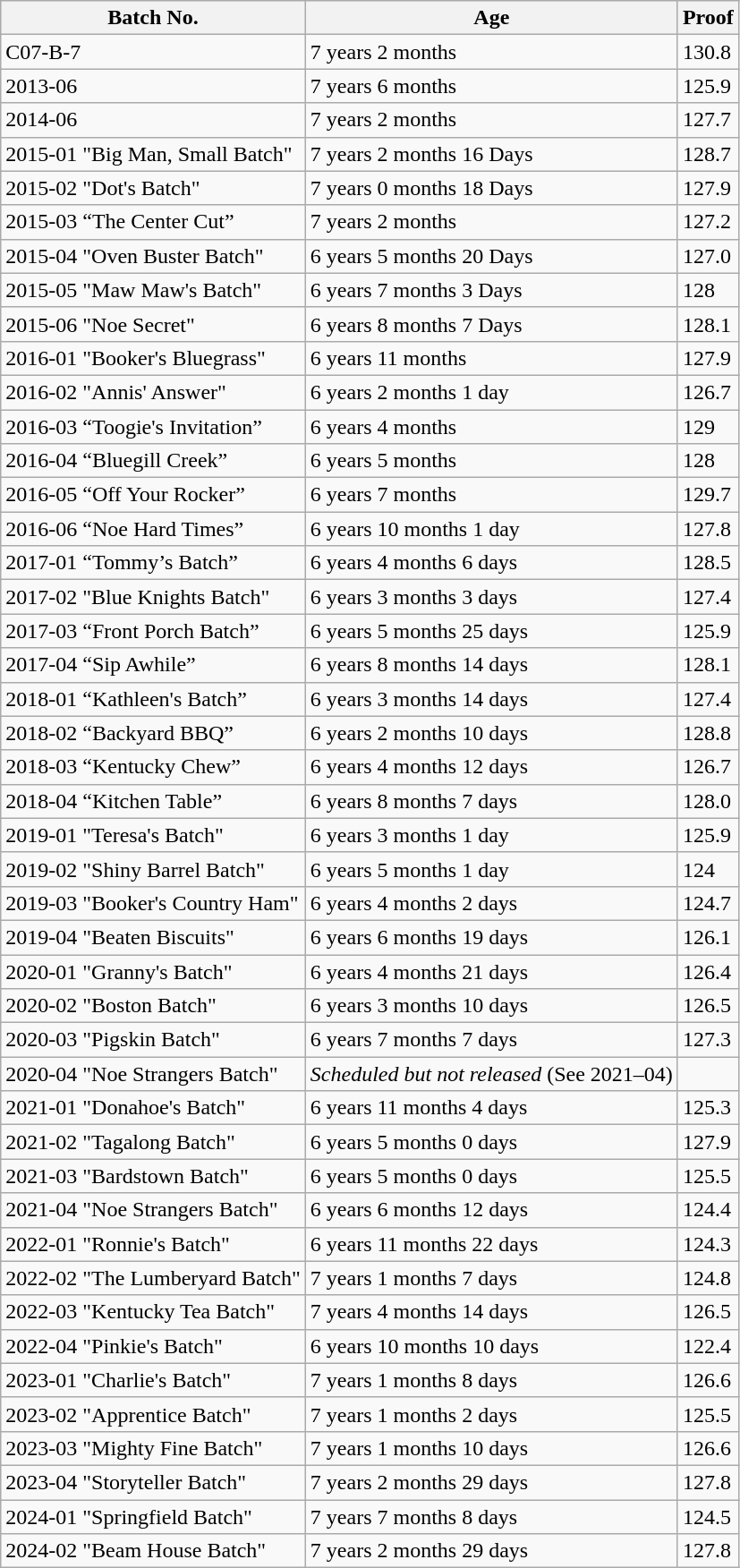<table class="wikitable sortable">
<tr>
<th>Batch No.</th>
<th>Age</th>
<th>Proof</th>
</tr>
<tr>
<td>C07-B-7</td>
<td>7 years 2 months</td>
<td>130.8</td>
</tr>
<tr>
<td>2013-06</td>
<td>7 years 6 months</td>
<td>125.9</td>
</tr>
<tr 2013-07  || 7 years  0 months || 128.0>
<td>2014-06</td>
<td>7 years 2 months</td>
<td>127.7</td>
</tr>
<tr>
<td>2015-01 "Big Man, Small Batch"</td>
<td>7 years 2 months 16 Days</td>
<td>128.7</td>
</tr>
<tr>
<td>2015-02 "Dot's Batch"</td>
<td>7 years 0 months 18 Days</td>
<td>127.9</td>
</tr>
<tr>
<td>2015-03 “The Center Cut”</td>
<td>7 years 2 months</td>
<td>127.2</td>
</tr>
<tr>
<td>2015-04 "Oven Buster Batch"</td>
<td>6 years 5 months 20 Days</td>
<td>127.0</td>
</tr>
<tr>
<td>2015-05 "Maw Maw's Batch"</td>
<td>6 years 7 months 3 Days</td>
<td>128</td>
</tr>
<tr>
<td>2015-06 "Noe Secret"</td>
<td>6 years 8 months 7 Days</td>
<td>128.1</td>
</tr>
<tr>
<td>2016-01 "Booker's Bluegrass"</td>
<td>6 years 11 months</td>
<td>127.9</td>
</tr>
<tr>
<td>2016-02 "Annis' Answer"</td>
<td>6 years 2 months 1 day</td>
<td>126.7</td>
</tr>
<tr>
<td>2016-03 “Toogie's Invitation”</td>
<td>6 years 4 months</td>
<td>129</td>
</tr>
<tr>
<td>2016-04 “Bluegill Creek”</td>
<td>6 years 5 months</td>
<td>128</td>
</tr>
<tr>
<td>2016-05 “Off Your Rocker”</td>
<td>6 years 7 months</td>
<td>129.7</td>
</tr>
<tr>
<td>2016-06 “Noe Hard Times”</td>
<td>6 years 10 months 1 day</td>
<td>127.8</td>
</tr>
<tr>
<td>2017-01 “Tommy’s Batch”</td>
<td>6 years 4 months 6 days</td>
<td>128.5</td>
</tr>
<tr>
<td>2017-02 "Blue Knights Batch"</td>
<td>6 years 3 months 3 days</td>
<td>127.4</td>
</tr>
<tr>
<td>2017-03 “Front Porch Batch”</td>
<td>6 years 5 months 25 days</td>
<td>125.9</td>
</tr>
<tr>
<td>2017-04 “Sip Awhile”</td>
<td>6 years 8 months 14 days</td>
<td>128.1</td>
</tr>
<tr>
<td>2018-01 “Kathleen's Batch”</td>
<td>6 years 3 months 14 days</td>
<td>127.4</td>
</tr>
<tr>
<td>2018-02 “Backyard BBQ”</td>
<td>6 years 2 months 10 days</td>
<td>128.8</td>
</tr>
<tr>
<td>2018-03 “Kentucky Chew”</td>
<td>6 years 4 months 12 days</td>
<td>126.7</td>
</tr>
<tr>
<td>2018-04 “Kitchen Table”</td>
<td>6 years 8 months 7 days</td>
<td>128.0</td>
</tr>
<tr>
<td>2019-01 "Teresa's Batch"</td>
<td>6 years 3 months 1 day</td>
<td>125.9</td>
</tr>
<tr>
<td>2019-02 "Shiny Barrel Batch"</td>
<td>6 years 5 months 1 day</td>
<td>124</td>
</tr>
<tr>
<td>2019-03 "Booker's Country Ham"</td>
<td>6 years 4 months 2 days</td>
<td>124.7</td>
</tr>
<tr>
<td>2019-04 "Beaten Biscuits"</td>
<td>6 years 6 months 19 days</td>
<td>126.1</td>
</tr>
<tr>
<td>2020-01 "Granny's Batch"</td>
<td>6 years 4 months 21 days</td>
<td>126.4</td>
</tr>
<tr>
<td>2020-02 "Boston Batch"</td>
<td>6 years 3 months 10 days</td>
<td>126.5</td>
</tr>
<tr>
<td>2020-03 "Pigskin Batch"</td>
<td>6 years 7 months 7 days</td>
<td>127.3</td>
</tr>
<tr>
<td>2020-04 "Noe Strangers Batch"</td>
<td><em>Scheduled but not released</em> (See 2021–04)</td>
<td></td>
</tr>
<tr>
<td>2021-01 "Donahoe's Batch"</td>
<td>6 years 11 months 4 days</td>
<td>125.3</td>
</tr>
<tr>
<td>2021-02 "Tagalong Batch"</td>
<td>6 years 5 months 0 days</td>
<td>127.9</td>
</tr>
<tr>
<td>2021-03 "Bardstown Batch"</td>
<td>6 years 5 months 0 days</td>
<td>125.5</td>
</tr>
<tr>
<td>2021-04 "Noe Strangers Batch"</td>
<td>6 years 6 months 12 days</td>
<td>124.4</td>
</tr>
<tr>
<td>2022-01 "Ronnie's Batch"</td>
<td>6 years 11 months 22 days</td>
<td>124.3</td>
</tr>
<tr>
<td>2022-02 "The Lumberyard Batch"</td>
<td>7 years 1 months 7 days</td>
<td>124.8</td>
</tr>
<tr>
<td>2022-03 "Kentucky Tea Batch"</td>
<td>7 years 4 months 14 days</td>
<td>126.5</td>
</tr>
<tr>
<td>2022-04 "Pinkie's Batch"</td>
<td>6 years 10 months 10 days</td>
<td>122.4</td>
</tr>
<tr>
<td>2023-01 "Charlie's Batch"</td>
<td>7 years 1 months 8 days</td>
<td>126.6</td>
</tr>
<tr>
<td>2023-02 "Apprentice Batch"</td>
<td>7 years 1 months 2 days</td>
<td>125.5</td>
</tr>
<tr>
<td>2023-03 "Mighty Fine Batch"</td>
<td>7 years 1 months 10 days</td>
<td>126.6</td>
</tr>
<tr>
<td>2023-04 "Storyteller Batch"</td>
<td>7 years 2 months 29 days</td>
<td>127.8</td>
</tr>
<tr>
<td>2024-01 "Springfield Batch"</td>
<td>7 years 7 months 8 days</td>
<td>124.5</td>
</tr>
<tr>
<td>2024-02 "Beam House Batch"</td>
<td>7 years 2 months 29 days</td>
<td>127.8</td>
</tr>
</table>
